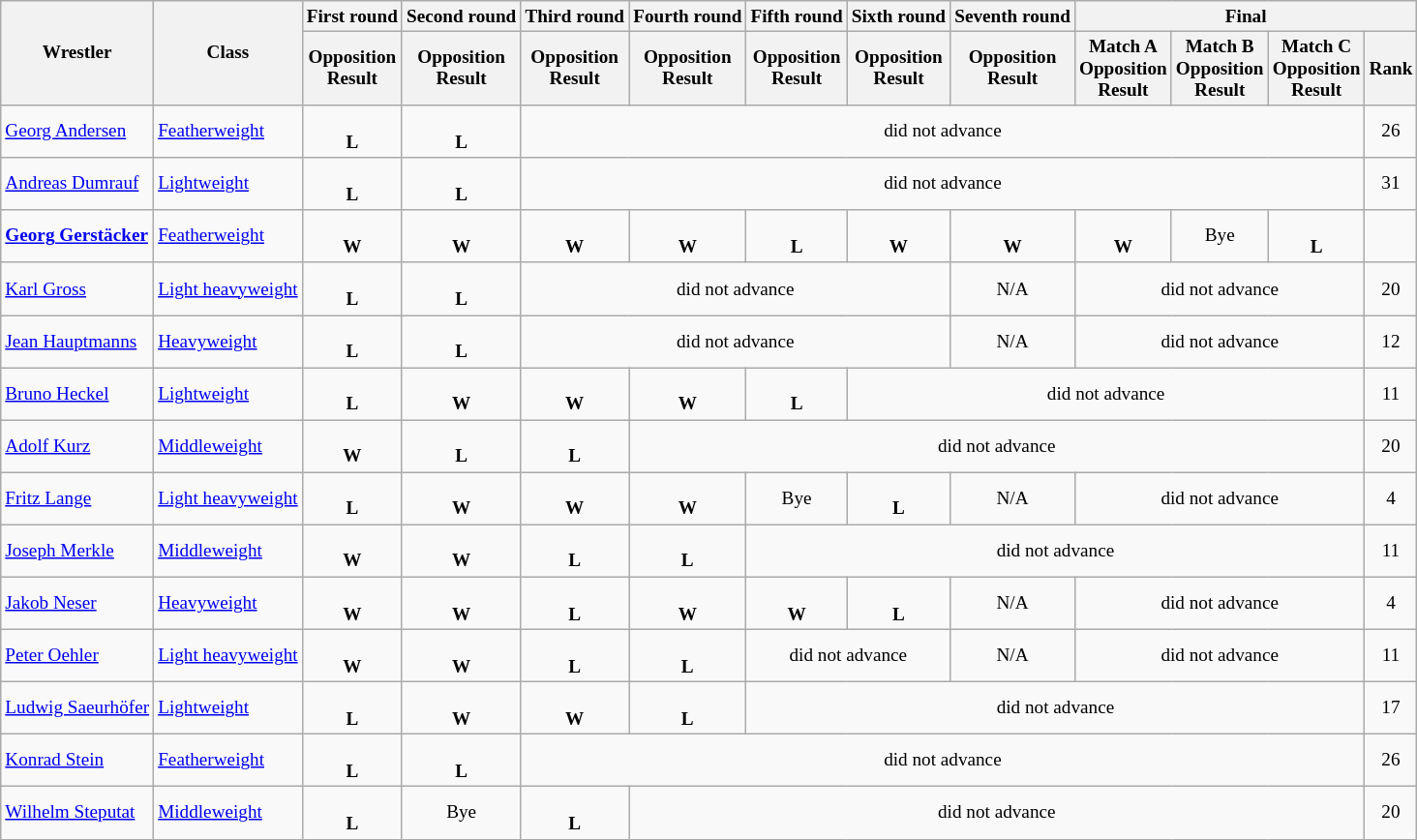<table class=wikitable style="font-size:80%">
<tr>
<th rowspan="2">Wrestler</th>
<th rowspan="2">Class</th>
<th>First round</th>
<th>Second round</th>
<th>Third round</th>
<th>Fourth round</th>
<th>Fifth round</th>
<th>Sixth round</th>
<th>Seventh round</th>
<th colspan="4">Final</th>
</tr>
<tr>
<th>Opposition<br>Result</th>
<th>Opposition<br>Result</th>
<th>Opposition<br>Result</th>
<th>Opposition<br>Result</th>
<th>Opposition<br>Result</th>
<th>Opposition<br>Result</th>
<th>Opposition<br>Result</th>
<th>Match A<br>Opposition<br>Result</th>
<th>Match B<br>Opposition<br>Result</th>
<th>Match C<br>Opposition<br>Result</th>
<th>Rank</th>
</tr>
<tr>
<td><a href='#'>Georg Andersen</a></td>
<td><a href='#'>Featherweight</a></td>
<td align=center> <br> <strong>L</strong></td>
<td align=center> <br> <strong>L</strong></td>
<td align=center colspan=8>did not advance</td>
<td align=center>26</td>
</tr>
<tr>
<td><a href='#'>Andreas Dumrauf</a></td>
<td><a href='#'>Lightweight</a></td>
<td align=center> <br> <strong>L</strong></td>
<td align=center> <br> <strong>L</strong></td>
<td align=center colspan=8>did not advance</td>
<td align=center>31</td>
</tr>
<tr>
<td><strong><a href='#'>Georg Gerstäcker</a></strong></td>
<td><a href='#'>Featherweight</a></td>
<td align=center> <br> <strong>W</strong></td>
<td align=center> <br> <strong>W</strong></td>
<td align=center> <br> <strong>W</strong></td>
<td align=center> <br> <strong>W</strong></td>
<td align=center> <br> <strong>L</strong></td>
<td align=center> <br> <strong>W</strong></td>
<td align=center> <br> <strong>W</strong></td>
<td align=center> <br> <strong>W</strong></td>
<td align=center>Bye</td>
<td align=center> <br> <strong>L</strong></td>
<td align=center></td>
</tr>
<tr>
<td><a href='#'>Karl Gross</a></td>
<td><a href='#'>Light heavyweight</a></td>
<td align=center> <br> <strong>L</strong></td>
<td align=center> <br> <strong>L</strong></td>
<td align=center colspan=4>did not advance</td>
<td align=center>N/A</td>
<td align=center colspan=3>did not advance</td>
<td align=center>20</td>
</tr>
<tr>
<td><a href='#'>Jean Hauptmanns</a></td>
<td><a href='#'>Heavyweight</a></td>
<td align=center> <br> <strong>L</strong></td>
<td align=center> <br> <strong>L</strong></td>
<td align=center colspan=4>did not advance</td>
<td align=center>N/A</td>
<td align=center colspan=3>did not advance</td>
<td align=center>12</td>
</tr>
<tr>
<td><a href='#'>Bruno Heckel</a></td>
<td><a href='#'>Lightweight</a></td>
<td align=center> <br> <strong>L</strong></td>
<td align=center> <br> <strong>W</strong></td>
<td align=center> <br> <strong>W</strong></td>
<td align=center> <br> <strong>W</strong></td>
<td align=center> <br> <strong>L</strong></td>
<td align=center colspan=5>did not advance</td>
<td align=center>11</td>
</tr>
<tr>
<td><a href='#'>Adolf Kurz</a></td>
<td><a href='#'>Middleweight</a></td>
<td align=center> <br> <strong>W</strong></td>
<td align=center> <br> <strong>L</strong></td>
<td align=center> <br> <strong>L</strong></td>
<td align=center colspan=7>did not advance</td>
<td align=center>20</td>
</tr>
<tr>
<td><a href='#'>Fritz Lange</a></td>
<td><a href='#'>Light heavyweight</a></td>
<td align=center> <br> <strong>L</strong></td>
<td align=center> <br> <strong>W</strong></td>
<td align=center> <br> <strong>W</strong></td>
<td align=center> <br> <strong>W</strong></td>
<td align=center>Bye</td>
<td align=center> <br> <strong>L</strong></td>
<td align=center>N/A</td>
<td align=center colspan=3>did not advance</td>
<td align=center>4</td>
</tr>
<tr>
<td><a href='#'>Joseph Merkle</a></td>
<td><a href='#'>Middleweight</a></td>
<td align=center> <br> <strong>W</strong></td>
<td align=center> <br> <strong>W</strong></td>
<td align=center> <br> <strong>L</strong></td>
<td align=center> <br> <strong>L</strong></td>
<td align=center colspan=6>did not advance</td>
<td align=center>11</td>
</tr>
<tr>
<td><a href='#'>Jakob Neser</a></td>
<td><a href='#'>Heavyweight</a></td>
<td align=center> <br> <strong>W</strong></td>
<td align=center> <br> <strong>W</strong></td>
<td align=center> <br> <strong>L</strong></td>
<td align=center> <br> <strong>W</strong></td>
<td align=center> <br> <strong>W</strong></td>
<td align=center> <br> <strong>L</strong></td>
<td align=center>N/A</td>
<td align=center colspan=3>did not advance</td>
<td align=center>4</td>
</tr>
<tr>
<td><a href='#'>Peter Oehler</a></td>
<td><a href='#'>Light heavyweight</a></td>
<td align=center> <br> <strong>W</strong></td>
<td align=center> <br> <strong>W</strong></td>
<td align=center> <br> <strong>L</strong></td>
<td align=center> <br> <strong>L</strong></td>
<td align=center colspan=2>did not advance</td>
<td align=center>N/A</td>
<td align=center colspan=3>did not advance</td>
<td align=center>11</td>
</tr>
<tr>
<td><a href='#'>Ludwig Saeurhöfer</a></td>
<td><a href='#'>Lightweight</a></td>
<td align=center> <br> <strong>L</strong></td>
<td align=center> <br> <strong>W</strong></td>
<td align=center> <br> <strong>W</strong></td>
<td align=center> <br> <strong>L</strong></td>
<td align=center colspan=6>did not advance</td>
<td align=center>17</td>
</tr>
<tr>
<td><a href='#'>Konrad Stein</a></td>
<td><a href='#'>Featherweight</a></td>
<td align=center> <br> <strong>L</strong></td>
<td align=center> <br> <strong>L</strong></td>
<td align=center colspan=8>did not advance</td>
<td align=center>26</td>
</tr>
<tr>
<td><a href='#'>Wilhelm Steputat</a></td>
<td><a href='#'>Middleweight</a></td>
<td align=center> <br> <strong>L</strong></td>
<td align=center>Bye</td>
<td align=center> <br> <strong>L</strong></td>
<td align=center colspan=7>did not advance</td>
<td align=center>20</td>
</tr>
</table>
